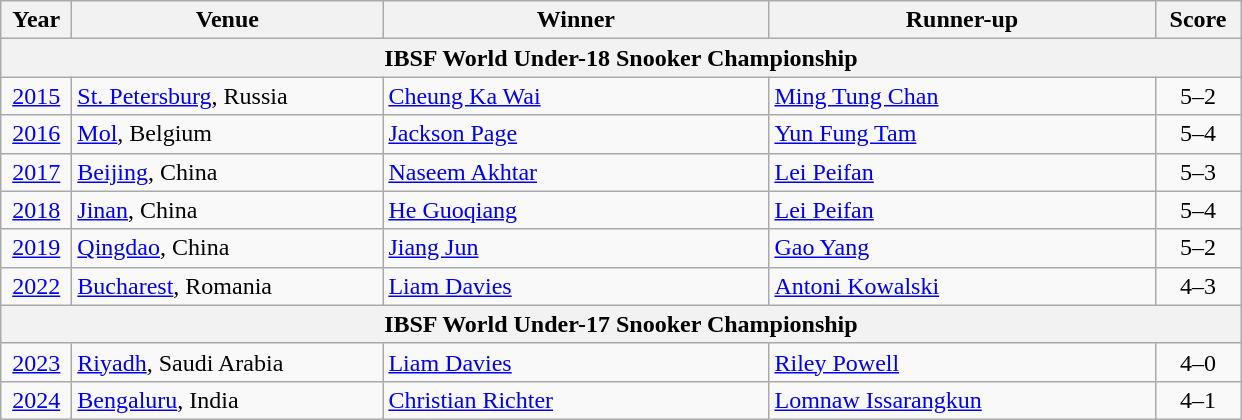<table class="wikitable">
<tr>
<th width=40>Year</th>
<th width=200>Venue</th>
<th width=250>Winner</th>
<th width=250>Runner-up</th>
<th width=50>Score</th>
</tr>
<tr>
<th colspan = "5" bgcolor = "#efefef" align = "center">IBSF World Under-18 Snooker Championship</th>
</tr>
<tr>
<td align="center"><a href='#'>2015</a></td>
<td> <a href='#'>St. Petersburg</a>, Russia</td>
<td> <a href='#'>Cheung Ka Wai</a></td>
<td> <a href='#'>Ming Tung Chan</a></td>
<td align = "center">5–2</td>
</tr>
<tr>
<td align="center"><a href='#'>2016</a></td>
<td> <a href='#'>Mol</a>, Belgium</td>
<td> <a href='#'>Jackson Page</a></td>
<td> <a href='#'>Yun Fung Tam</a></td>
<td align = "center">5–4</td>
</tr>
<tr>
<td align="center"><a href='#'>2017</a></td>
<td> <a href='#'>Beijing</a>, China</td>
<td> <a href='#'>Naseem Akhtar</a></td>
<td> <a href='#'>Lei Peifan</a></td>
<td align = "center">5–3</td>
</tr>
<tr>
<td align="center"><a href='#'>2018</a></td>
<td> <a href='#'>Jinan</a>, China</td>
<td> <a href='#'>He Guoqiang</a></td>
<td> <a href='#'>Lei Peifan</a></td>
<td align = "center">5–4</td>
</tr>
<tr>
<td align="center"><a href='#'>2019</a></td>
<td> <a href='#'>Qingdao</a>, China</td>
<td> <a href='#'>Jiang Jun</a></td>
<td> <a href='#'>Gao Yang</a></td>
<td align = "center">5–2</td>
</tr>
<tr>
<td align="center"><a href='#'>2022</a></td>
<td> <a href='#'>Bucharest</a>, Romania</td>
<td> <a href='#'>Liam Davies</a></td>
<td> <a href='#'>Antoni Kowalski</a></td>
<td align = "center">4–3</td>
</tr>
<tr>
<th colspan = "5" bgcolor = "#efefef" align = "center">IBSF World Under-17 Snooker Championship</th>
</tr>
<tr>
<td align="center"><a href='#'>2023</a></td>
<td> <a href='#'>Riyadh</a>, Saudi Arabia</td>
<td> <a href='#'>Liam Davies</a></td>
<td> <a href='#'>Riley Powell</a></td>
<td align = "center">4–0</td>
</tr>
<tr>
<td align="center"><a href='#'>2024</a></td>
<td> <a href='#'>Bengaluru</a>, India</td>
<td> <a href='#'>Christian Richter</a></td>
<td> <a href='#'>Lomnaw Issarangkun</a></td>
<td align = "center">4–1</td>
</tr>
</table>
